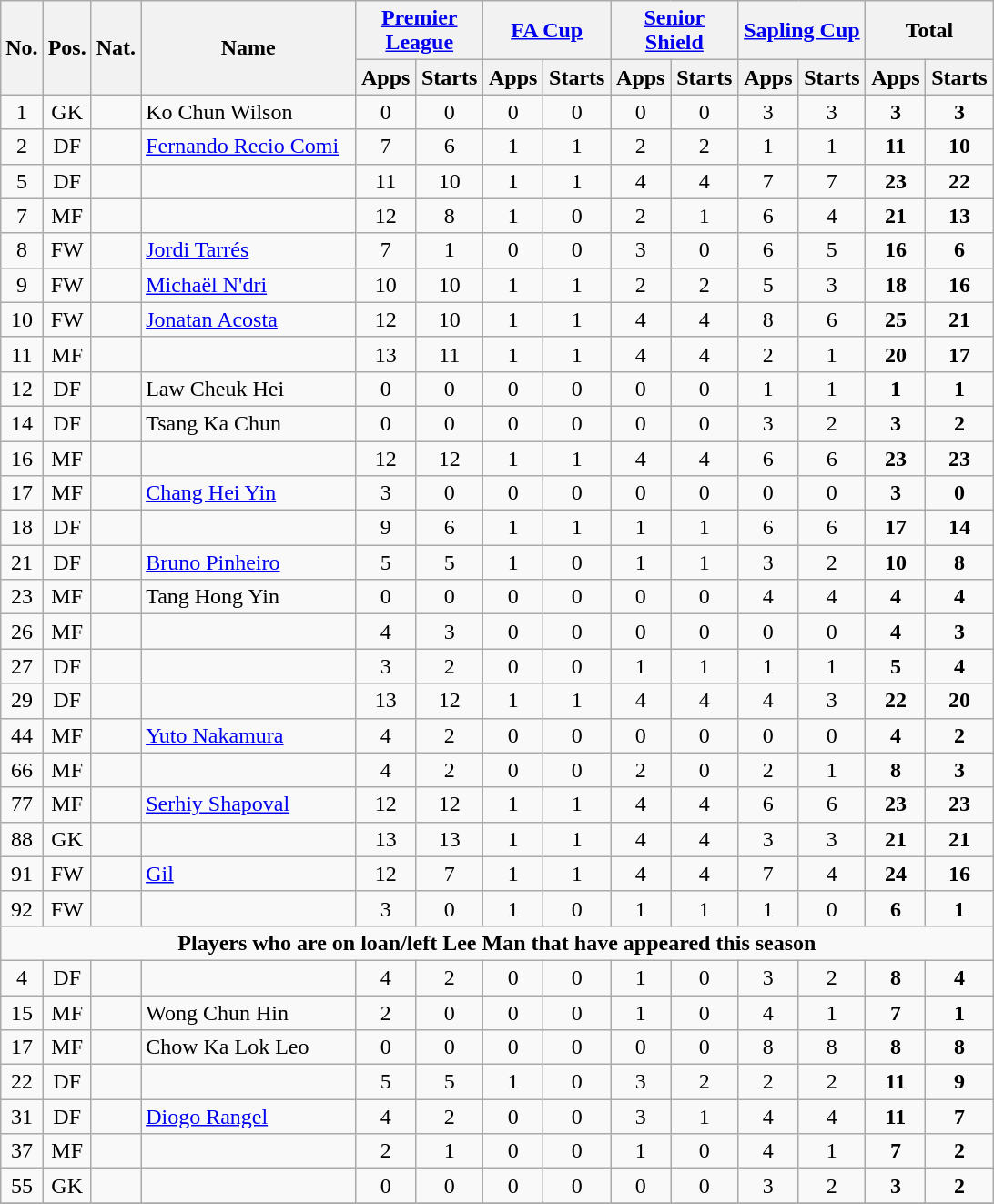<table class="wikitable sortable" style="text-align:center">
<tr>
<th rowspan="2">No.</th>
<th rowspan="2">Pos.</th>
<th rowspan="2">Nat.</th>
<th rowspan="2" style="width:150px;">Name</th>
<th colspan="2" style="width:86px;"><a href='#'>Premier League</a></th>
<th colspan="2" style="width:86px;"><a href='#'>FA Cup</a></th>
<th colspan="2" style="width:86px;"><a href='#'>Senior Shield</a></th>
<th colspan="2" style="width:86px;"><a href='#'>Sapling Cup</a></th>
<th colspan="2" style="width:86px;">Total</th>
</tr>
<tr>
<th>Apps</th>
<th>Starts</th>
<th>Apps</th>
<th>Starts</th>
<th>Apps</th>
<th>Starts</th>
<th>Apps</th>
<th>Starts</th>
<th>Apps</th>
<th>Starts</th>
</tr>
<tr>
<td>1</td>
<td>GK</td>
<td></td>
<td align=left>Ko Chun Wilson</td>
<td>0</td>
<td>0</td>
<td>0</td>
<td>0</td>
<td>0</td>
<td>0</td>
<td>3</td>
<td>3</td>
<td><strong>3</strong></td>
<td><strong>3</strong></td>
</tr>
<tr>
<td>2</td>
<td>DF</td>
<td></td>
<td align=left><a href='#'>Fernando Recio Comi</a></td>
<td>7</td>
<td>6</td>
<td>1</td>
<td>1</td>
<td>2</td>
<td>2</td>
<td>1</td>
<td>1</td>
<td><strong>11</strong></td>
<td><strong>10</strong></td>
</tr>
<tr>
<td>5</td>
<td>DF</td>
<td></td>
<td align=left></td>
<td>11</td>
<td>10</td>
<td>1</td>
<td>1</td>
<td>4</td>
<td>4</td>
<td>7</td>
<td>7</td>
<td><strong>23</strong></td>
<td><strong>22</strong></td>
</tr>
<tr>
<td>7</td>
<td>MF</td>
<td></td>
<td align=left></td>
<td>12</td>
<td>8</td>
<td>1</td>
<td>0</td>
<td>2</td>
<td>1</td>
<td>6</td>
<td>4</td>
<td><strong>21</strong></td>
<td><strong>13</strong></td>
</tr>
<tr>
<td>8</td>
<td>FW</td>
<td></td>
<td align=left><a href='#'>Jordi Tarrés</a></td>
<td>7</td>
<td>1</td>
<td>0</td>
<td>0</td>
<td>3</td>
<td>0</td>
<td>6</td>
<td>5</td>
<td><strong>16</strong></td>
<td><strong>6</strong></td>
</tr>
<tr>
<td>9</td>
<td>FW</td>
<td></td>
<td align=left><a href='#'>Michaël N'dri</a></td>
<td>10</td>
<td>10</td>
<td>1</td>
<td>1</td>
<td>2</td>
<td>2</td>
<td>5</td>
<td>3</td>
<td><strong>18</strong></td>
<td><strong>16</strong></td>
</tr>
<tr>
<td>10</td>
<td>FW</td>
<td></td>
<td align=left><a href='#'>Jonatan Acosta</a></td>
<td>12</td>
<td>10</td>
<td>1</td>
<td>1</td>
<td>4</td>
<td>4</td>
<td>8</td>
<td>6</td>
<td><strong>25</strong></td>
<td><strong>21</strong></td>
</tr>
<tr>
<td>11</td>
<td>MF</td>
<td></td>
<td align=left></td>
<td>13</td>
<td>11</td>
<td>1</td>
<td>1</td>
<td>4</td>
<td>4</td>
<td>2</td>
<td>1</td>
<td><strong>20</strong></td>
<td><strong>17</strong></td>
</tr>
<tr>
<td>12</td>
<td>DF</td>
<td></td>
<td align=left>Law Cheuk Hei</td>
<td>0</td>
<td>0</td>
<td>0</td>
<td>0</td>
<td>0</td>
<td>0</td>
<td>1</td>
<td>1</td>
<td><strong>1</strong></td>
<td><strong>1</strong></td>
</tr>
<tr>
<td>14</td>
<td>DF</td>
<td></td>
<td align=left>Tsang Ka Chun</td>
<td>0</td>
<td>0</td>
<td>0</td>
<td>0</td>
<td>0</td>
<td>0</td>
<td>3</td>
<td>2</td>
<td><strong>3</strong></td>
<td><strong>2</strong></td>
</tr>
<tr>
<td>16</td>
<td>MF</td>
<td></td>
<td align=left></td>
<td>12</td>
<td>12</td>
<td>1</td>
<td>1</td>
<td>4</td>
<td>4</td>
<td>6</td>
<td>6</td>
<td><strong>23</strong></td>
<td><strong>23</strong></td>
</tr>
<tr>
<td>17</td>
<td>MF</td>
<td></td>
<td align=left><a href='#'>Chang Hei Yin</a></td>
<td>3</td>
<td>0</td>
<td>0</td>
<td>0</td>
<td>0</td>
<td>0</td>
<td>0</td>
<td>0</td>
<td><strong>3</strong></td>
<td><strong>0</strong></td>
</tr>
<tr>
<td>18</td>
<td>DF</td>
<td></td>
<td align=left></td>
<td>9</td>
<td>6</td>
<td>1</td>
<td>1</td>
<td>1</td>
<td>1</td>
<td>6</td>
<td>6</td>
<td><strong>17</strong></td>
<td><strong>14</strong></td>
</tr>
<tr>
<td>21</td>
<td>DF</td>
<td></td>
<td align=left><a href='#'>Bruno Pinheiro</a></td>
<td>5</td>
<td>5</td>
<td>1</td>
<td>0</td>
<td>1</td>
<td>1</td>
<td>3</td>
<td>2</td>
<td><strong>10</strong></td>
<td><strong>8</strong></td>
</tr>
<tr>
<td>23</td>
<td>MF</td>
<td></td>
<td align=left>Tang Hong Yin</td>
<td>0</td>
<td>0</td>
<td>0</td>
<td>0</td>
<td>0</td>
<td>0</td>
<td>4</td>
<td>4</td>
<td><strong>4</strong></td>
<td><strong>4</strong></td>
</tr>
<tr>
<td>26</td>
<td>MF</td>
<td></td>
<td align=left></td>
<td>4</td>
<td>3</td>
<td>0</td>
<td>0</td>
<td>0</td>
<td>0</td>
<td>0</td>
<td>0</td>
<td><strong>4</strong></td>
<td><strong>3</strong></td>
</tr>
<tr>
<td>27</td>
<td>DF</td>
<td></td>
<td align=left></td>
<td>3</td>
<td>2</td>
<td>0</td>
<td>0</td>
<td>1</td>
<td>1</td>
<td>1</td>
<td>1</td>
<td><strong>5</strong></td>
<td><strong>4</strong></td>
</tr>
<tr>
<td>29</td>
<td>DF</td>
<td></td>
<td align=left></td>
<td>13</td>
<td>12</td>
<td>1</td>
<td>1</td>
<td>4</td>
<td>4</td>
<td>4</td>
<td>3</td>
<td><strong>22</strong></td>
<td><strong>20</strong></td>
</tr>
<tr>
<td>44</td>
<td>MF</td>
<td></td>
<td align=left><a href='#'>Yuto Nakamura</a></td>
<td>4</td>
<td>2</td>
<td>0</td>
<td>0</td>
<td>0</td>
<td>0</td>
<td>0</td>
<td>0</td>
<td><strong>4</strong></td>
<td><strong>2</strong></td>
</tr>
<tr>
<td>66</td>
<td>MF</td>
<td></td>
<td align=left></td>
<td>4</td>
<td>2</td>
<td>0</td>
<td>0</td>
<td>2</td>
<td>0</td>
<td>2</td>
<td>1</td>
<td><strong>8</strong></td>
<td><strong>3</strong></td>
</tr>
<tr>
<td>77</td>
<td>MF</td>
<td></td>
<td align=left><a href='#'>Serhiy Shapoval</a></td>
<td>12</td>
<td>12</td>
<td>1</td>
<td>1</td>
<td>4</td>
<td>4</td>
<td>6</td>
<td>6</td>
<td><strong>23</strong></td>
<td><strong>23</strong></td>
</tr>
<tr>
<td>88</td>
<td>GK</td>
<td></td>
<td align=left></td>
<td>13</td>
<td>13</td>
<td>1</td>
<td>1</td>
<td>4</td>
<td>4</td>
<td>3</td>
<td>3</td>
<td><strong>21</strong></td>
<td><strong>21</strong></td>
</tr>
<tr>
<td>91</td>
<td>FW</td>
<td></td>
<td align=left><a href='#'>Gil</a></td>
<td>12</td>
<td>7</td>
<td>1</td>
<td>1</td>
<td>4</td>
<td>4</td>
<td>7</td>
<td>4</td>
<td><strong>24</strong></td>
<td><strong>16</strong></td>
</tr>
<tr>
<td>92</td>
<td>FW</td>
<td></td>
<td align=left></td>
<td>3</td>
<td>0</td>
<td>1</td>
<td>0</td>
<td>1</td>
<td>1</td>
<td>1</td>
<td>0</td>
<td><strong>6</strong></td>
<td><strong>1</strong></td>
</tr>
<tr>
<td colspan="14"><strong>Players who are on loan/left Lee Man that have appeared this season</strong></td>
</tr>
<tr>
<td>4</td>
<td>DF</td>
<td></td>
<td align=left></td>
<td>4</td>
<td>2</td>
<td>0</td>
<td>0</td>
<td>1</td>
<td>0</td>
<td>3</td>
<td>2</td>
<td><strong>8</strong></td>
<td><strong>4</strong></td>
</tr>
<tr>
<td>15</td>
<td>MF</td>
<td></td>
<td align=left>Wong Chun Hin</td>
<td>2</td>
<td>0</td>
<td>0</td>
<td>0</td>
<td>1</td>
<td>0</td>
<td>4</td>
<td>1</td>
<td><strong>7</strong></td>
<td><strong>1</strong></td>
</tr>
<tr>
<td>17</td>
<td>MF</td>
<td></td>
<td align=left>Chow Ka Lok Leo</td>
<td>0</td>
<td>0</td>
<td>0</td>
<td>0</td>
<td>0</td>
<td>0</td>
<td>8</td>
<td>8</td>
<td><strong>8</strong></td>
<td><strong>8</strong></td>
</tr>
<tr>
<td>22</td>
<td>DF</td>
<td></td>
<td align=left></td>
<td>5</td>
<td>5</td>
<td>1</td>
<td>0</td>
<td>3</td>
<td>2</td>
<td>2</td>
<td>2</td>
<td><strong>11</strong></td>
<td><strong>9</strong></td>
</tr>
<tr>
<td>31</td>
<td>DF</td>
<td></td>
<td align=left><a href='#'>Diogo Rangel</a></td>
<td>4</td>
<td>2</td>
<td>0</td>
<td>0</td>
<td>3</td>
<td>1</td>
<td>4</td>
<td>4</td>
<td><strong>11</strong></td>
<td><strong>7</strong></td>
</tr>
<tr>
<td>37</td>
<td>MF</td>
<td></td>
<td align=left></td>
<td>2</td>
<td>1</td>
<td>0</td>
<td>0</td>
<td>1</td>
<td>0</td>
<td>4</td>
<td>1</td>
<td><strong>7</strong></td>
<td><strong>2</strong></td>
</tr>
<tr>
<td>55</td>
<td>GK</td>
<td></td>
<td align=left></td>
<td>0</td>
<td>0</td>
<td>0</td>
<td>0</td>
<td>0</td>
<td>0</td>
<td>3</td>
<td>2</td>
<td><strong>3</strong></td>
<td><strong>2</strong></td>
</tr>
<tr>
</tr>
</table>
